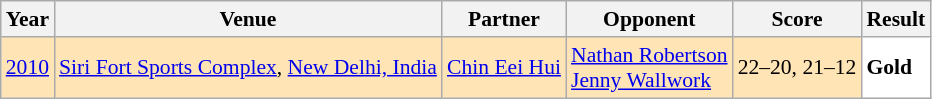<table class="sortable wikitable" style="font-size: 90%;">
<tr>
<th>Year</th>
<th>Venue</th>
<th>Partner</th>
<th>Opponent</th>
<th>Score</th>
<th>Result</th>
</tr>
<tr style="background:#FFE4B5">
<td align="center"><a href='#'>2010</a></td>
<td align="left"><a href='#'>Siri Fort Sports Complex</a>, <a href='#'>New Delhi, India</a></td>
<td align="left"> <a href='#'>Chin Eei Hui</a></td>
<td align="left"> <a href='#'>Nathan Robertson</a> <br>  <a href='#'>Jenny Wallwork</a></td>
<td align="left">22–20, 21–12</td>
<td style="text-align:left; background:white"> <strong>Gold</strong></td>
</tr>
</table>
